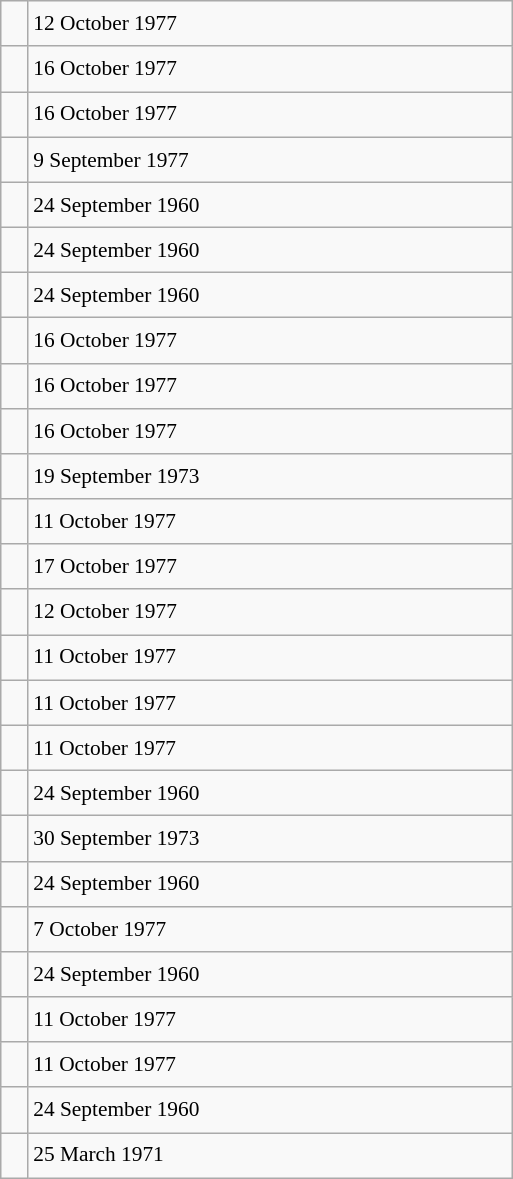<table class="wikitable" style="font-size: 89%; float: left; width: 24em; margin-right: 1em; line-height: 1.65em">
<tr>
<td></td>
<td>12 October 1977</td>
</tr>
<tr>
<td></td>
<td>16 October 1977</td>
</tr>
<tr>
<td></td>
<td>16 October 1977</td>
</tr>
<tr>
<td></td>
<td>9 September 1977</td>
</tr>
<tr>
<td></td>
<td>24 September 1960</td>
</tr>
<tr>
<td></td>
<td>24 September 1960</td>
</tr>
<tr>
<td></td>
<td>24 September 1960</td>
</tr>
<tr>
<td></td>
<td>16 October 1977</td>
</tr>
<tr>
<td></td>
<td>16 October 1977</td>
</tr>
<tr>
<td></td>
<td>16 October 1977</td>
</tr>
<tr>
<td></td>
<td>19 September 1973</td>
</tr>
<tr>
<td></td>
<td>11 October 1977</td>
</tr>
<tr>
<td></td>
<td>17 October 1977</td>
</tr>
<tr>
<td></td>
<td>12 October 1977</td>
</tr>
<tr>
<td></td>
<td>11 October 1977</td>
</tr>
<tr>
<td></td>
<td>11 October 1977</td>
</tr>
<tr>
<td></td>
<td>11 October 1977</td>
</tr>
<tr>
<td></td>
<td>24 September 1960</td>
</tr>
<tr>
<td></td>
<td>30 September 1973</td>
</tr>
<tr>
<td></td>
<td>24 September 1960</td>
</tr>
<tr>
<td></td>
<td>7 October 1977</td>
</tr>
<tr>
<td></td>
<td>24 September 1960</td>
</tr>
<tr>
<td></td>
<td>11 October 1977</td>
</tr>
<tr>
<td></td>
<td>11 October 1977</td>
</tr>
<tr>
<td></td>
<td>24 September 1960</td>
</tr>
<tr>
<td></td>
<td>25 March 1971</td>
</tr>
</table>
